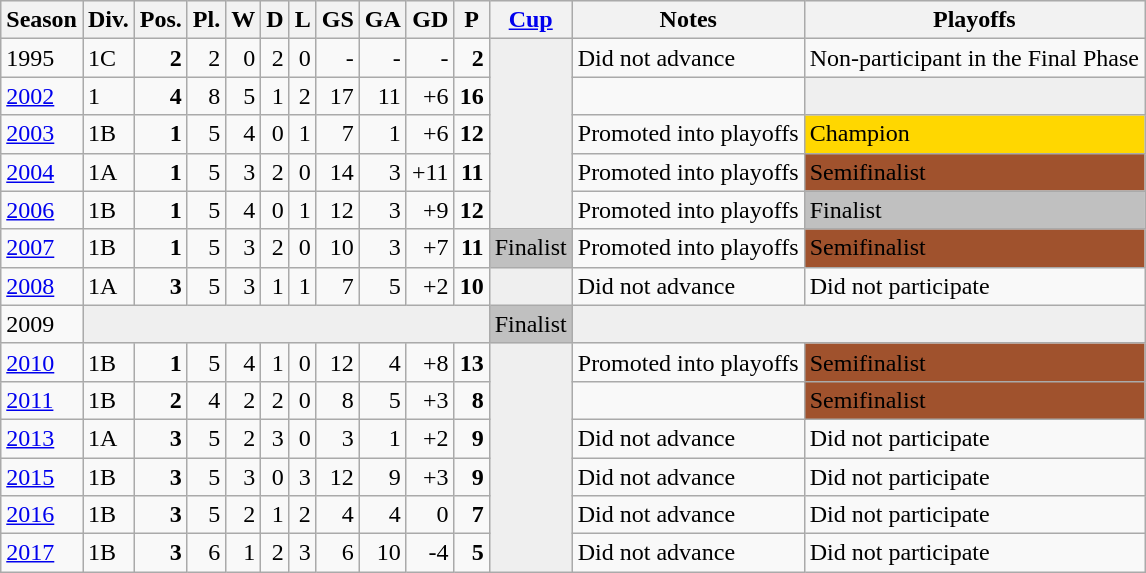<table class="wikitable">
<tr style="background:#efefef;">
<th>Season</th>
<th>Div.</th>
<th>Pos.</th>
<th>Pl.</th>
<th>W</th>
<th>D</th>
<th>L</th>
<th>GS</th>
<th>GA</th>
<th>GD</th>
<th>P</th>
<th><a href='#'>Cup</a></th>
<th>Notes</th>
<th>Playoffs</th>
</tr>
<tr>
<td>1995</td>
<td>1C</td>
<td align=right><strong>2</strong></td>
<td align=right>2</td>
<td align=right>0</td>
<td align=right>2</td>
<td align=right>0</td>
<td align=right>-</td>
<td align=right>-</td>
<td align=right>-</td>
<td align=right><strong>2</strong></td>
<td rowspan="5" bgcolor=#EFEFEF></td>
<td>Did not advance</td>
<td>Non-participant in the Final Phase</td>
</tr>
<tr>
<td><a href='#'>2002</a></td>
<td>1</td>
<td align=right><strong>4</strong></td>
<td align=right>8</td>
<td align=right>5</td>
<td align=right>1</td>
<td align=right>2</td>
<td align=right>17</td>
<td align=right>11</td>
<td align=right>+6</td>
<td align=right><strong>16</strong></td>
<td></td>
<td bgcolor=#EFEFEF></td>
</tr>
<tr>
<td><a href='#'>2003</a></td>
<td>1B</td>
<td align=right><strong>1</strong></td>
<td align=right>5</td>
<td align=right>4</td>
<td align=right>0</td>
<td align=right>1</td>
<td align=right>7</td>
<td align=right>1</td>
<td align=right>+6</td>
<td align=right><strong>12</strong></td>
<td>Promoted into playoffs</td>
<td bgcolor=gold>Champion</td>
</tr>
<tr>
<td><a href='#'>2004</a></td>
<td>1A</td>
<td align=right><strong>1</strong></td>
<td align=right>5</td>
<td align=right>3</td>
<td align=right>2</td>
<td align=right>0</td>
<td align=right>14</td>
<td align=right>3</td>
<td align=right>+11</td>
<td align=right><strong>11</strong></td>
<td>Promoted into playoffs</td>
<td bgcolor=sienna>Semifinalist</td>
</tr>
<tr>
<td><a href='#'>2006</a></td>
<td>1B</td>
<td align=right><strong>1</strong></td>
<td align=right>5</td>
<td align=right>4</td>
<td align=right>0</td>
<td align=right>1</td>
<td align=right>12</td>
<td align=right>3</td>
<td align=right>+9</td>
<td align=right><strong>12</strong></td>
<td>Promoted into playoffs</td>
<td bgcolor=silver>Finalist</td>
</tr>
<tr>
<td><a href='#'>2007</a></td>
<td>1B</td>
<td align=right><strong>1</strong></td>
<td align=right>5</td>
<td align=right>3</td>
<td align=right>2</td>
<td align=right>0</td>
<td align=right>10</td>
<td align=right>3</td>
<td align=right>+7</td>
<td align=right><strong>11</strong></td>
<td bgcolor=silver>Finalist</td>
<td>Promoted into playoffs</td>
<td bgcolor=sienna>Semifinalist</td>
</tr>
<tr>
<td><a href='#'>2008</a></td>
<td>1A</td>
<td align=right><strong>3</strong></td>
<td align=right>5</td>
<td align=right>3</td>
<td align=right>1</td>
<td align=right>1</td>
<td align=right>7</td>
<td align=right>5</td>
<td align=right>+2</td>
<td align=right><strong>10</strong></td>
<td bgcolor=#EFEFEF></td>
<td>Did not advance</td>
<td>Did not participate</td>
</tr>
<tr>
<td>2009</td>
<td colspan="10" bgcolor=#EFEFEF></td>
<td bgcolor=silver>Finalist</td>
<td colspan="2" bgcolor=#EFEFEF></td>
</tr>
<tr>
<td><a href='#'>2010</a></td>
<td>1B</td>
<td align=right><strong>1</strong></td>
<td align=right>5</td>
<td align=right>4</td>
<td align=right>1</td>
<td align=right>0</td>
<td align=right>12</td>
<td align=right>4</td>
<td align=right>+8</td>
<td align=right><strong>13</strong></td>
<td rowspan="6" bgcolor=#EFEFEF></td>
<td>Promoted into playoffs</td>
<td bgcolor=sienna>Semifinalist</td>
</tr>
<tr>
<td><a href='#'>2011</a></td>
<td>1B</td>
<td align=right><strong>2</strong></td>
<td align=right>4</td>
<td align=right>2</td>
<td align=right>2</td>
<td align=right>0</td>
<td align=right>8</td>
<td align=right>5</td>
<td align=right>+3</td>
<td align=right><strong>8</strong></td>
<td></td>
<td bgcolor=sienna>Semifinalist</td>
</tr>
<tr>
<td><a href='#'>2013</a></td>
<td>1A</td>
<td align=right><strong>3</strong></td>
<td align=right>5</td>
<td align=right>2</td>
<td align=right>3</td>
<td align=right>0</td>
<td align=right>3</td>
<td align=right>1</td>
<td align=right>+2</td>
<td align=right><strong>9</strong></td>
<td>Did not advance</td>
<td>Did not participate</td>
</tr>
<tr>
<td><a href='#'>2015</a></td>
<td>1B</td>
<td align=right><strong>3</strong></td>
<td align=right>5</td>
<td align=right>3</td>
<td align=right>0</td>
<td align=right>3</td>
<td align=right>12</td>
<td align=right>9</td>
<td align=right>+3</td>
<td align=right><strong>9</strong></td>
<td>Did not advance</td>
<td>Did not participate</td>
</tr>
<tr>
<td><a href='#'>2016</a></td>
<td>1B</td>
<td align=right><strong>3</strong></td>
<td align=right>5</td>
<td align=right>2</td>
<td align=right>1</td>
<td align=right>2</td>
<td align=right>4</td>
<td align=right>4</td>
<td align=right>0</td>
<td align=right><strong>7</strong></td>
<td>Did not advance</td>
<td>Did not participate</td>
</tr>
<tr>
<td><a href='#'>2017</a></td>
<td>1B</td>
<td align=right><strong>3</strong></td>
<td align=right>6</td>
<td align=right>1</td>
<td align=right>2</td>
<td align=right>3</td>
<td align=right>6</td>
<td align=right>10</td>
<td align=right>-4</td>
<td align=right><strong>5</strong></td>
<td>Did not advance</td>
<td>Did not participate</td>
</tr>
</table>
